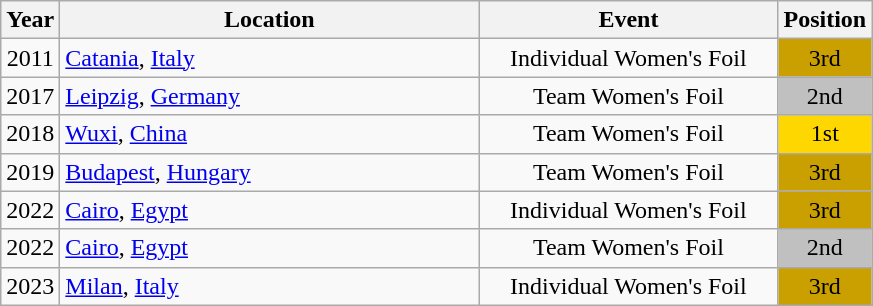<table class="wikitable" style="text-align:center;">
<tr>
<th>Year</th>
<th style="width:17em">Location</th>
<th style="width:12em">Event</th>
<th>Position</th>
</tr>
<tr>
<td>2011</td>
<td rowspan="1" align="left"> <a href='#'>Catania</a>, <a href='#'>Italy</a></td>
<td>Individual Women's Foil</td>
<td bgcolor="caramel">3rd</td>
</tr>
<tr>
<td>2017</td>
<td rowspan="1" align="left"> <a href='#'>Leipzig</a>, <a href='#'>Germany</a></td>
<td>Team Women's Foil</td>
<td bgcolor="silver">2nd</td>
</tr>
<tr>
<td>2018</td>
<td rowspan="1" align="left"> <a href='#'>Wuxi</a>, <a href='#'>China</a></td>
<td>Team Women's Foil</td>
<td bgcolor="gold">1st</td>
</tr>
<tr>
<td>2019</td>
<td rowspan="1" align="left"> <a href='#'>Budapest</a>, <a href='#'>Hungary</a></td>
<td>Team Women's Foil</td>
<td bgcolor="caramel">3rd</td>
</tr>
<tr>
<td>2022</td>
<td rowspan="1" align="left"> <a href='#'>Cairo</a>, <a href='#'>Egypt</a></td>
<td>Individual Women's Foil</td>
<td bgcolor="caramel">3rd</td>
</tr>
<tr>
<td>2022</td>
<td rowspan="1" align="left"> <a href='#'>Cairo</a>, <a href='#'>Egypt</a></td>
<td>Team Women's Foil</td>
<td bgcolor="silver">2nd</td>
</tr>
<tr>
<td>2023</td>
<td rowspan="1" align="left"> <a href='#'>Milan</a>, <a href='#'>Italy</a></td>
<td>Individual Women's Foil</td>
<td bgcolor="caramel">3rd</td>
</tr>
</table>
